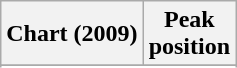<table class="wikitable sortable plainrowheaders" style="text-align:center">
<tr>
<th scope="col">Chart (2009)</th>
<th scope="col">Peak<br>position</th>
</tr>
<tr>
</tr>
<tr>
</tr>
<tr>
</tr>
<tr>
</tr>
<tr>
</tr>
<tr>
</tr>
<tr>
</tr>
<tr>
</tr>
<tr>
</tr>
<tr>
</tr>
</table>
